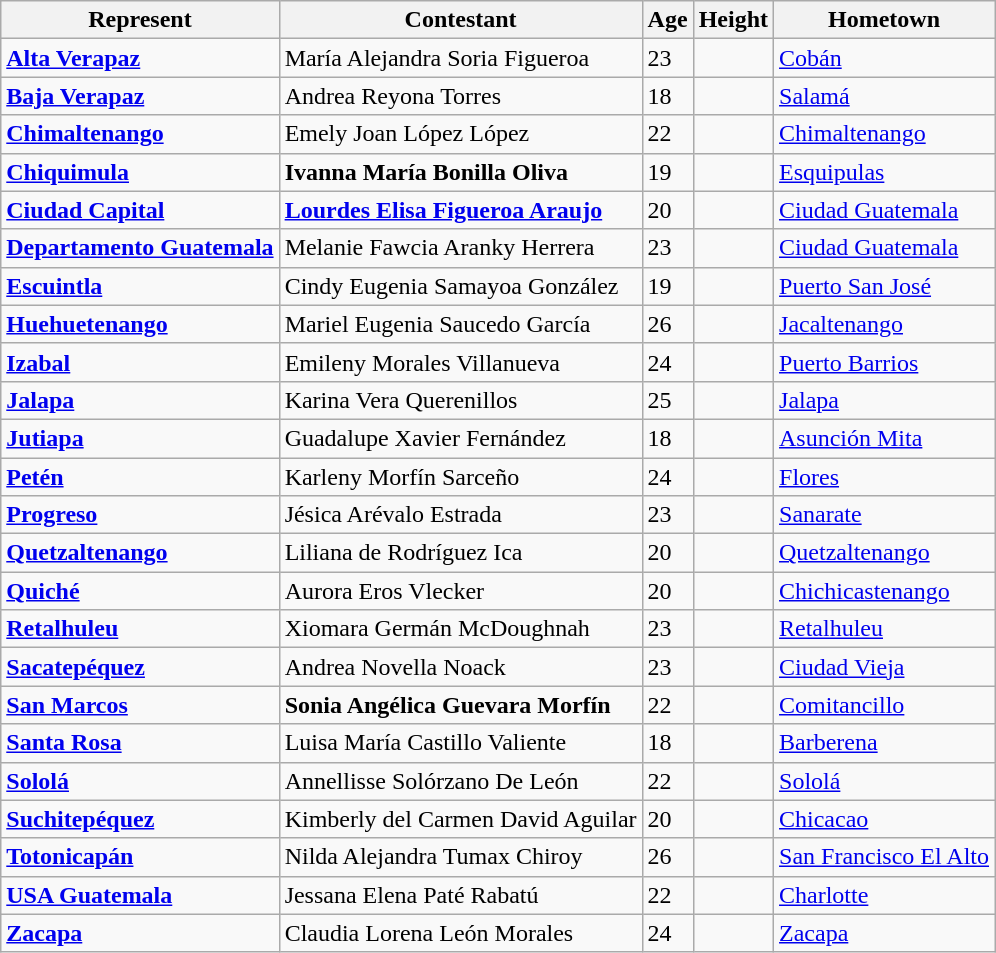<table class="sortable wikitable">
<tr>
<th>Represent</th>
<th>Contestant</th>
<th>Age</th>
<th>Height</th>
<th>Hometown</th>
</tr>
<tr>
<td> <strong><a href='#'>Alta Verapaz</a></strong></td>
<td>María Alejandra Soria Figueroa</td>
<td>23</td>
<td></td>
<td><a href='#'>Cobán</a></td>
</tr>
<tr>
<td> <strong><a href='#'>Baja Verapaz</a></strong></td>
<td>Andrea Reyona Torres</td>
<td>18</td>
<td></td>
<td><a href='#'>Salamá</a></td>
</tr>
<tr>
<td> <strong><a href='#'>Chimaltenango</a></strong></td>
<td>Emely Joan López López</td>
<td>22</td>
<td></td>
<td><a href='#'>Chimaltenango</a></td>
</tr>
<tr>
<td> <strong><a href='#'>Chiquimula</a></strong></td>
<td><strong>Ivanna María Bonilla Oliva</strong></td>
<td>19</td>
<td></td>
<td><a href='#'>Esquipulas</a></td>
</tr>
<tr>
<td> <strong><a href='#'>Ciudad Capital</a></strong></td>
<td><strong><a href='#'>Lourdes Elisa Figueroa Araujo</a></strong></td>
<td>20</td>
<td></td>
<td><a href='#'>Ciudad Guatemala</a></td>
</tr>
<tr>
<td> <strong><a href='#'>Departamento Guatemala</a></strong></td>
<td>Melanie Fawcia Aranky Herrera</td>
<td>23</td>
<td></td>
<td><a href='#'>Ciudad Guatemala</a></td>
</tr>
<tr>
<td> <strong><a href='#'>Escuintla</a></strong></td>
<td>Cindy Eugenia Samayoa González</td>
<td>19</td>
<td></td>
<td><a href='#'>Puerto San José</a></td>
</tr>
<tr>
<td> <strong><a href='#'>Huehuetenango</a></strong></td>
<td>Mariel Eugenia Saucedo García</td>
<td>26</td>
<td></td>
<td><a href='#'>Jacaltenango</a></td>
</tr>
<tr>
<td> <strong><a href='#'>Izabal</a></strong></td>
<td>Emileny Morales Villanueva</td>
<td>24</td>
<td></td>
<td><a href='#'>Puerto Barrios</a></td>
</tr>
<tr>
<td> <strong><a href='#'>Jalapa</a></strong></td>
<td>Karina Vera Querenillos</td>
<td>25</td>
<td></td>
<td><a href='#'>Jalapa</a></td>
</tr>
<tr>
<td> <strong><a href='#'>Jutiapa</a></strong></td>
<td>Guadalupe Xavier Fernández</td>
<td>18</td>
<td></td>
<td><a href='#'>Asunción Mita</a></td>
</tr>
<tr>
<td> <strong><a href='#'>Petén</a></strong></td>
<td>Karleny Morfín Sarceño</td>
<td>24</td>
<td></td>
<td><a href='#'>Flores</a></td>
</tr>
<tr>
<td> <strong><a href='#'>Progreso</a></strong></td>
<td>Jésica Arévalo Estrada</td>
<td>23</td>
<td></td>
<td><a href='#'>Sanarate</a></td>
</tr>
<tr>
<td> <strong><a href='#'>Quetzaltenango</a></strong></td>
<td>Liliana de Rodríguez Ica</td>
<td>20</td>
<td></td>
<td><a href='#'>Quetzaltenango</a></td>
</tr>
<tr>
<td> <strong><a href='#'>Quiché</a></strong></td>
<td>Aurora Eros Vlecker</td>
<td>20</td>
<td></td>
<td><a href='#'>Chichicastenango</a></td>
</tr>
<tr>
<td> <strong><a href='#'>Retalhuleu</a></strong></td>
<td>Xiomara Germán McDoughnah</td>
<td>23</td>
<td></td>
<td><a href='#'>Retalhuleu</a></td>
</tr>
<tr>
<td> <strong><a href='#'>Sacatepéquez</a></strong></td>
<td>Andrea Novella Noack</td>
<td>23</td>
<td></td>
<td><a href='#'>Ciudad Vieja</a></td>
</tr>
<tr>
<td> <strong><a href='#'>San Marcos</a></strong></td>
<td><strong>Sonia Angélica Guevara Morfín</strong></td>
<td>22</td>
<td></td>
<td><a href='#'>Comitancillo</a></td>
</tr>
<tr>
<td> <strong><a href='#'>Santa Rosa</a></strong></td>
<td>Luisa María Castillo Valiente</td>
<td>18</td>
<td></td>
<td><a href='#'>Barberena</a></td>
</tr>
<tr>
<td> <strong><a href='#'>Sololá</a></strong></td>
<td>Annellisse Solórzano De León</td>
<td>22</td>
<td></td>
<td><a href='#'>Sololá</a></td>
</tr>
<tr>
<td> <strong><a href='#'>Suchitepéquez</a></strong></td>
<td>Kimberly del Carmen David Aguilar</td>
<td>20</td>
<td></td>
<td><a href='#'>Chicacao</a></td>
</tr>
<tr>
<td> <strong><a href='#'>Totonicapán</a></strong></td>
<td>Nilda Alejandra Tumax Chiroy</td>
<td>26</td>
<td></td>
<td><a href='#'>San Francisco El Alto</a></td>
</tr>
<tr>
<td> <strong><a href='#'>USA Guatemala</a></strong></td>
<td>Jessana Elena Paté Rabatú</td>
<td>22</td>
<td></td>
<td><a href='#'>Charlotte</a></td>
</tr>
<tr>
<td><strong><a href='#'>Zacapa</a></strong></td>
<td>Claudia Lorena León Morales</td>
<td>24</td>
<td></td>
<td><a href='#'>Zacapa</a></td>
</tr>
</table>
